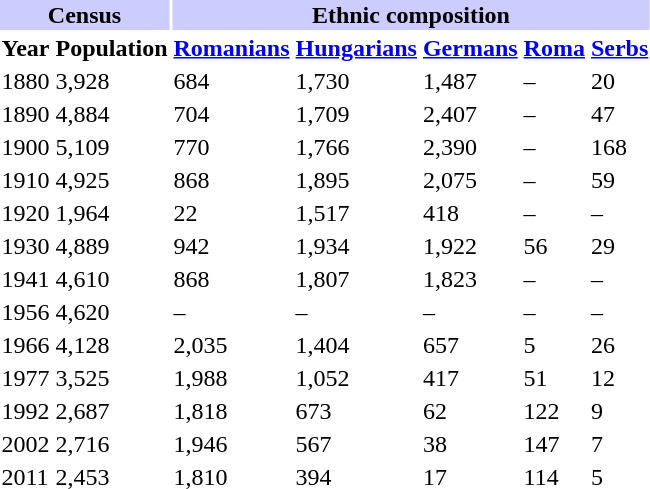<table class="toccolours">
<tr>
<th align="center" colspan="2" style="background:#ccccff;">Census</th>
<th align="center" colspan="5" style="background:#ccccff;">Ethnic composition</th>
</tr>
<tr>
<th>Year</th>
<th>Population</th>
<th><a href='#'>Romanians</a></th>
<th><a href='#'>Hungarians</a></th>
<th><a href='#'>Germans</a></th>
<th><a href='#'>Roma</a></th>
<th><a href='#'>Serbs</a></th>
</tr>
<tr>
<td>1880</td>
<td>3,928</td>
<td>684</td>
<td>1,730</td>
<td>1,487</td>
<td>–</td>
<td>20</td>
</tr>
<tr>
<td>1890</td>
<td>4,884</td>
<td>704</td>
<td>1,709</td>
<td>2,407</td>
<td>–</td>
<td>47</td>
</tr>
<tr>
<td>1900</td>
<td>5,109</td>
<td>770</td>
<td>1,766</td>
<td>2,390</td>
<td>–</td>
<td>168</td>
</tr>
<tr>
<td>1910</td>
<td>4,925</td>
<td>868</td>
<td>1,895</td>
<td>2,075</td>
<td>–</td>
<td>59</td>
</tr>
<tr>
<td>1920</td>
<td>1,964</td>
<td>22</td>
<td>1,517</td>
<td>418</td>
<td>–</td>
<td>–</td>
</tr>
<tr>
<td>1930</td>
<td>4,889</td>
<td>942</td>
<td>1,934</td>
<td>1,922</td>
<td>56</td>
<td>29</td>
</tr>
<tr>
<td>1941</td>
<td>4,610</td>
<td>868</td>
<td>1,807</td>
<td>1,823</td>
<td>–</td>
<td>–</td>
</tr>
<tr>
<td>1956</td>
<td>4,620</td>
<td>–</td>
<td>–</td>
<td>–</td>
<td>–</td>
<td>–</td>
</tr>
<tr>
<td>1966</td>
<td>4,128</td>
<td>2,035</td>
<td>1,404</td>
<td>657</td>
<td>5</td>
<td>26</td>
</tr>
<tr>
<td>1977</td>
<td>3,525</td>
<td>1,988</td>
<td>1,052</td>
<td>417</td>
<td>51</td>
<td>12</td>
</tr>
<tr>
<td>1992</td>
<td>2,687</td>
<td>1,818</td>
<td>673</td>
<td>62</td>
<td>122</td>
<td>9</td>
</tr>
<tr>
<td>2002</td>
<td>2,716</td>
<td>1,946</td>
<td>567</td>
<td>38</td>
<td>147</td>
<td>7</td>
</tr>
<tr>
<td>2011</td>
<td>2,453</td>
<td>1,810</td>
<td>394</td>
<td>17</td>
<td>114</td>
<td>5</td>
</tr>
</table>
